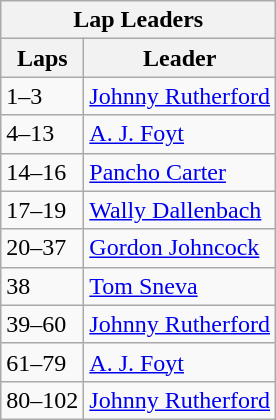<table class="wikitable">
<tr>
<th colspan=2>Lap Leaders</th>
</tr>
<tr>
<th>Laps</th>
<th>Leader</th>
</tr>
<tr>
<td>1–3</td>
<td><a href='#'>Johnny Rutherford</a></td>
</tr>
<tr>
<td>4–13</td>
<td><a href='#'>A. J. Foyt</a></td>
</tr>
<tr>
<td>14–16</td>
<td><a href='#'>Pancho Carter</a></td>
</tr>
<tr>
<td>17–19</td>
<td><a href='#'>Wally Dallenbach</a></td>
</tr>
<tr>
<td>20–37</td>
<td><a href='#'>Gordon Johncock</a></td>
</tr>
<tr>
<td>38</td>
<td><a href='#'>Tom Sneva</a></td>
</tr>
<tr>
<td>39–60</td>
<td><a href='#'>Johnny Rutherford</a></td>
</tr>
<tr>
<td>61–79</td>
<td><a href='#'>A. J. Foyt</a></td>
</tr>
<tr>
<td>80–102</td>
<td><a href='#'>Johnny Rutherford</a></td>
</tr>
</table>
